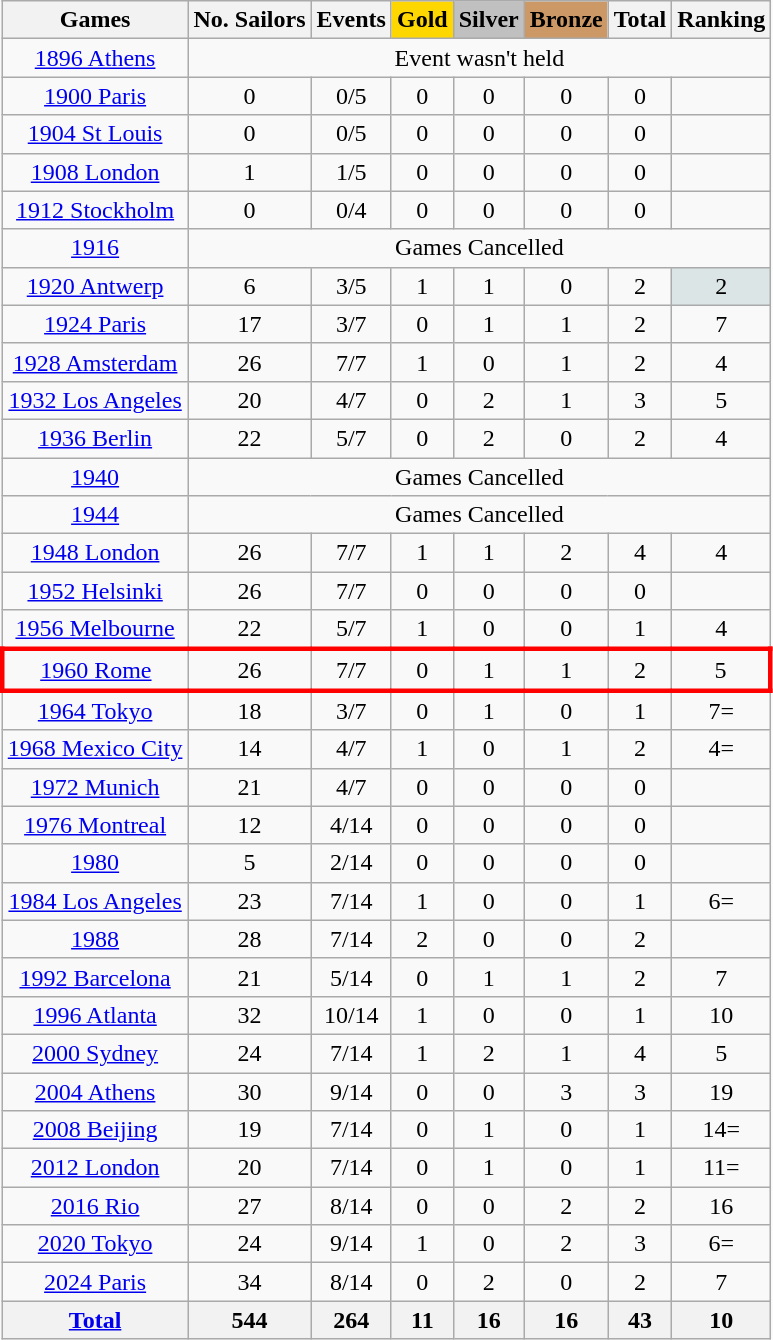<table class="wikitable sortable" style="text-align:center">
<tr>
<th>Games</th>
<th>No. Sailors</th>
<th>Events</th>
<th style="background-color:gold;">Gold</th>
<th style="background-color:silver;">Silver</th>
<th style="background-color:#c96;">Bronze</th>
<th>Total</th>
<th>Ranking</th>
</tr>
<tr>
<td><a href='#'>1896 Athens</a></td>
<td colspan=7>Event wasn't held</td>
</tr>
<tr>
<td><a href='#'>1900 Paris</a></td>
<td>0</td>
<td>0/5</td>
<td>0</td>
<td>0</td>
<td>0</td>
<td>0</td>
<td></td>
</tr>
<tr>
<td><a href='#'>1904 St Louis</a></td>
<td>0</td>
<td>0/5</td>
<td>0</td>
<td>0</td>
<td>0</td>
<td>0</td>
<td></td>
</tr>
<tr>
<td><a href='#'>1908 London</a></td>
<td>1</td>
<td>1/5</td>
<td>0</td>
<td>0</td>
<td>0</td>
<td>0</td>
<td></td>
</tr>
<tr>
<td><a href='#'>1912 Stockholm</a></td>
<td>0</td>
<td>0/4</td>
<td>0</td>
<td>0</td>
<td>0</td>
<td>0</td>
<td></td>
</tr>
<tr>
<td><a href='#'>1916</a></td>
<td colspan=7>Games Cancelled</td>
</tr>
<tr>
<td><a href='#'>1920 Antwerp</a></td>
<td>6</td>
<td>3/5</td>
<td>1</td>
<td>1</td>
<td>0</td>
<td>2</td>
<td bgcolor=dce5e5>2</td>
</tr>
<tr>
<td><a href='#'>1924 Paris</a></td>
<td>17</td>
<td>3/7</td>
<td>0</td>
<td>1</td>
<td>1</td>
<td>2</td>
<td>7</td>
</tr>
<tr>
<td><a href='#'>1928 Amsterdam</a></td>
<td>26</td>
<td>7/7</td>
<td>1</td>
<td>0</td>
<td>1</td>
<td>2</td>
<td>4</td>
</tr>
<tr>
<td><a href='#'>1932 Los Angeles</a></td>
<td>20</td>
<td>4/7</td>
<td>0</td>
<td>2</td>
<td>1</td>
<td>3</td>
<td>5</td>
</tr>
<tr>
<td><a href='#'>1936 Berlin</a></td>
<td>22</td>
<td>5/7</td>
<td>0</td>
<td>2</td>
<td>0</td>
<td>2</td>
<td>4</td>
</tr>
<tr>
<td><a href='#'>1940</a></td>
<td colspan=7>Games Cancelled</td>
</tr>
<tr>
<td><a href='#'>1944</a></td>
<td colspan=7>Games Cancelled</td>
</tr>
<tr>
<td><a href='#'>1948 London</a></td>
<td>26</td>
<td>7/7</td>
<td>1</td>
<td>1</td>
<td>2</td>
<td>4</td>
<td>4</td>
</tr>
<tr>
<td><a href='#'>1952 Helsinki</a></td>
<td>26</td>
<td>7/7</td>
<td>0</td>
<td>0</td>
<td>0</td>
<td>0</td>
<td></td>
</tr>
<tr>
<td><a href='#'>1956 Melbourne</a></td>
<td>22</td>
<td>5/7</td>
<td>1</td>
<td>0</td>
<td>0</td>
<td>1</td>
<td>4</td>
</tr>
<tr align=center style="border: 3px solid red">
<td><a href='#'>1960 Rome</a></td>
<td>26</td>
<td>7/7</td>
<td>0</td>
<td>1</td>
<td>1</td>
<td>2</td>
<td>5</td>
</tr>
<tr>
<td><a href='#'>1964 Tokyo</a></td>
<td>18</td>
<td>3/7</td>
<td>0</td>
<td>1</td>
<td>0</td>
<td>1</td>
<td>7=</td>
</tr>
<tr>
<td><a href='#'>1968 Mexico City</a></td>
<td>14</td>
<td>4/7</td>
<td>1</td>
<td>0</td>
<td>1</td>
<td>2</td>
<td>4=</td>
</tr>
<tr>
<td><a href='#'>1972 Munich</a></td>
<td>21</td>
<td>4/7</td>
<td>0</td>
<td>0</td>
<td>0</td>
<td>0</td>
<td></td>
</tr>
<tr>
<td><a href='#'>1976 Montreal</a></td>
<td>12</td>
<td>4/14</td>
<td>0</td>
<td>0</td>
<td>0</td>
<td>0</td>
<td></td>
</tr>
<tr>
<td><a href='#'>1980</a></td>
<td>5</td>
<td>2/14</td>
<td>0</td>
<td>0</td>
<td>0</td>
<td>0</td>
<td></td>
</tr>
<tr>
<td><a href='#'>1984 Los Angeles</a></td>
<td>23</td>
<td>7/14</td>
<td>1</td>
<td>0</td>
<td>0</td>
<td>1</td>
<td>6=</td>
</tr>
<tr>
<td><a href='#'>1988</a></td>
<td>28</td>
<td>7/14</td>
<td>2</td>
<td>0</td>
<td>0</td>
<td>2</td>
<td></td>
</tr>
<tr>
<td><a href='#'>1992 Barcelona</a></td>
<td>21</td>
<td>5/14</td>
<td>0</td>
<td>1</td>
<td>1</td>
<td>2</td>
<td>7</td>
</tr>
<tr>
<td><a href='#'>1996 Atlanta</a></td>
<td>32</td>
<td>10/14</td>
<td>1</td>
<td>0</td>
<td>0</td>
<td>1</td>
<td>10</td>
</tr>
<tr>
<td><a href='#'>2000 Sydney</a></td>
<td>24</td>
<td>7/14</td>
<td>1</td>
<td>2</td>
<td>1</td>
<td>4</td>
<td>5</td>
</tr>
<tr>
<td><a href='#'>2004 Athens</a></td>
<td>30</td>
<td>9/14</td>
<td>0</td>
<td>0</td>
<td>3</td>
<td>3</td>
<td>19</td>
</tr>
<tr>
<td><a href='#'>2008 Beijing</a></td>
<td>19</td>
<td>7/14</td>
<td>0</td>
<td>1</td>
<td>0</td>
<td>1</td>
<td>14=</td>
</tr>
<tr>
<td><a href='#'>2012 London</a></td>
<td>20</td>
<td>7/14</td>
<td>0</td>
<td>1</td>
<td>0</td>
<td>1</td>
<td>11=</td>
</tr>
<tr>
<td><a href='#'>2016 Rio</a></td>
<td>27</td>
<td>8/14</td>
<td>0</td>
<td>0</td>
<td>2</td>
<td>2</td>
<td>16</td>
</tr>
<tr>
<td><a href='#'>2020 Tokyo</a></td>
<td>24</td>
<td>9/14</td>
<td>1</td>
<td>0</td>
<td>2</td>
<td>3</td>
<td>6=</td>
</tr>
<tr>
<td><a href='#'>2024 Paris</a></td>
<td>34</td>
<td>8/14</td>
<td>0</td>
<td>2</td>
<td>0</td>
<td>2</td>
<td>7</td>
</tr>
<tr>
<th><a href='#'>Total</a></th>
<th>544</th>
<th>264</th>
<th>11</th>
<th>16</th>
<th>16</th>
<th>43</th>
<th>10</th>
</tr>
</table>
